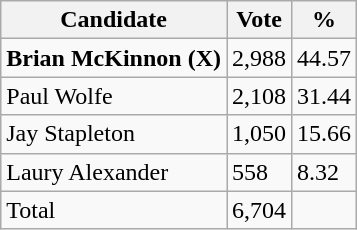<table class="wikitable">
<tr>
<th bgcolor="#DDDDFF">Candidate</th>
<th bgcolor="#DDDDFF">Vote</th>
<th bgcolor="#DDDDFF">%</th>
</tr>
<tr>
<td><strong>Brian McKinnon (X)</strong></td>
<td>2,988</td>
<td>44.57</td>
</tr>
<tr>
<td>Paul Wolfe</td>
<td>2,108</td>
<td>31.44</td>
</tr>
<tr>
<td>Jay Stapleton</td>
<td>1,050</td>
<td>15.66</td>
</tr>
<tr>
<td>Laury Alexander</td>
<td>558</td>
<td>8.32</td>
</tr>
<tr>
<td>Total</td>
<td>6,704</td>
<td></td>
</tr>
</table>
